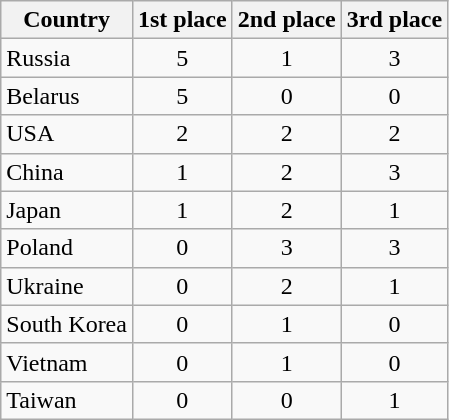<table class="wikitable" style="text-align:left">
<tr>
<th>Country</th>
<th style="text-align:center">1st place</th>
<th style="text-align:center">2nd place</th>
<th style="text-align:center">3rd place</th>
</tr>
<tr>
<td> Russia</td>
<td style="text-align:center">5</td>
<td style="text-align:center">1</td>
<td style="text-align:center">3</td>
</tr>
<tr>
<td> Belarus</td>
<td style="text-align:center">5</td>
<td style="text-align:center">0</td>
<td style="text-align:center">0</td>
</tr>
<tr>
<td> USA</td>
<td style="text-align:center">2</td>
<td style="text-align:center">2</td>
<td style="text-align:center">2</td>
</tr>
<tr>
<td> China</td>
<td style="text-align:center">1</td>
<td style="text-align:center">2</td>
<td style="text-align:center">3</td>
</tr>
<tr>
<td> Japan</td>
<td style="text-align:center">1</td>
<td style="text-align:center">2</td>
<td style="text-align:center">1</td>
</tr>
<tr>
<td> Poland</td>
<td style="text-align:center">0</td>
<td style="text-align:center">3</td>
<td style="text-align:center">3</td>
</tr>
<tr>
<td> Ukraine</td>
<td style="text-align:center">0</td>
<td style="text-align:center">2</td>
<td style="text-align:center">1</td>
</tr>
<tr>
<td> South Korea</td>
<td style="text-align:center">0</td>
<td style="text-align:center">1</td>
<td style="text-align:center">0</td>
</tr>
<tr>
<td> Vietnam</td>
<td style="text-align:center">0</td>
<td style="text-align:center">1</td>
<td style="text-align:center">0</td>
</tr>
<tr>
<td> Taiwan</td>
<td style="text-align:center">0</td>
<td style="text-align:center">0</td>
<td style="text-align:center">1</td>
</tr>
</table>
